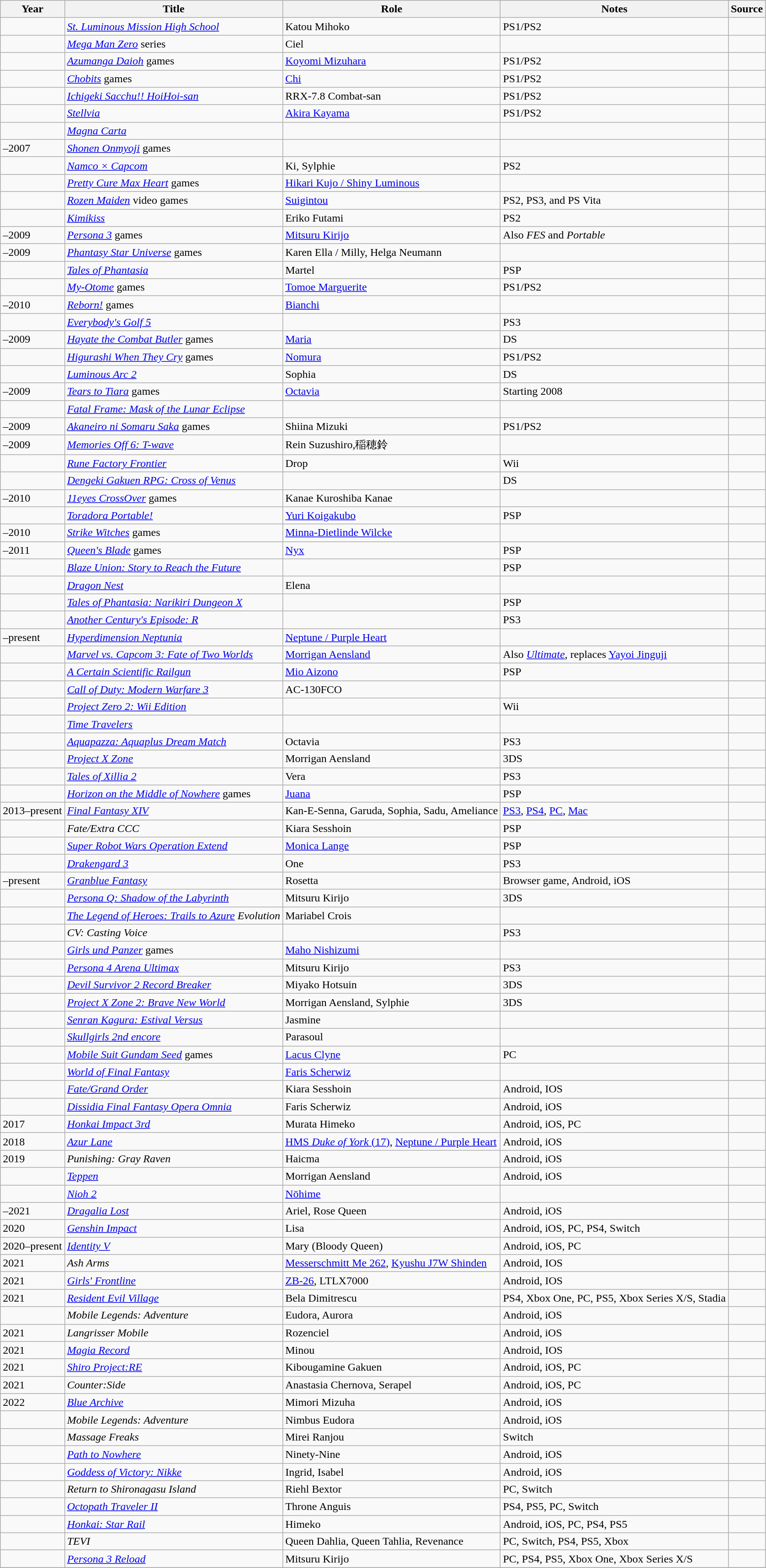<table class="wikitable sortable">
<tr>
<th scope="col">Year</th>
<th scope="col">Title</th>
<th scope="col">Role</th>
<th scope="col" class="unsortable">Notes</th>
<th scope="col" class="unsortable">Source</th>
</tr>
<tr>
<td></td>
<td><em><a href='#'>St. Luminous Mission High School</a></em></td>
<td>Katou Mihoko</td>
<td>PS1/PS2</td>
<td></td>
</tr>
<tr>
<td></td>
<td><em><a href='#'>Mega Man Zero</a></em> series</td>
<td>Ciel</td>
<td></td>
<td></td>
</tr>
<tr>
<td></td>
<td><em><a href='#'>Azumanga Daioh</a></em> games</td>
<td><a href='#'>Koyomi Mizuhara</a></td>
<td>PS1/PS2</td>
<td></td>
</tr>
<tr>
<td></td>
<td><em><a href='#'>Chobits</a></em> games</td>
<td><a href='#'>Chi</a></td>
<td>PS1/PS2</td>
<td></td>
</tr>
<tr>
<td></td>
<td><em><a href='#'>Ichigeki Sacchu!! HoiHoi-san</a></em></td>
<td>RRX-7.8 Combat-san</td>
<td>PS1/PS2</td>
<td></td>
</tr>
<tr>
<td></td>
<td><em><a href='#'>Stellvia</a></em></td>
<td><a href='#'>Akira Kayama</a></td>
<td>PS1/PS2</td>
<td></td>
</tr>
<tr>
<td></td>
<td><em><a href='#'>Magna Carta</a></em></td>
<td></td>
<td></td>
<td></td>
</tr>
<tr>
<td>–2007</td>
<td><em><a href='#'>Shonen Onmyoji</a></em> games</td>
<td></td>
<td></td>
<td></td>
</tr>
<tr>
<td></td>
<td><em><a href='#'>Namco × Capcom</a></em></td>
<td>Ki, Sylphie</td>
<td>PS2</td>
<td></td>
</tr>
<tr>
<td></td>
<td><em><a href='#'>Pretty Cure Max Heart</a></em> games</td>
<td><a href='#'>Hikari Kujo / Shiny Luminous</a></td>
<td></td>
<td></td>
</tr>
<tr>
<td></td>
<td><em><a href='#'>Rozen Maiden</a></em> video games</td>
<td><a href='#'>Suigintou</a></td>
<td>PS2, PS3, and PS Vita</td>
<td></td>
</tr>
<tr>
<td></td>
<td><em><a href='#'>Kimikiss</a></em></td>
<td>Eriko Futami</td>
<td>PS2</td>
<td></td>
</tr>
<tr>
<td>–2009</td>
<td><em><a href='#'>Persona 3</a></em> games</td>
<td><a href='#'>Mitsuru Kirijo</a></td>
<td>Also <em>FES</em> and <em>Portable</em></td>
<td></td>
</tr>
<tr>
<td>–2009</td>
<td><em><a href='#'>Phantasy Star Universe</a></em> games</td>
<td>Karen Ella / Milly, Helga Neumann</td>
<td></td>
<td></td>
</tr>
<tr>
<td></td>
<td><em><a href='#'>Tales of Phantasia</a></em></td>
<td>Martel</td>
<td>PSP</td>
<td></td>
</tr>
<tr>
<td></td>
<td><em><a href='#'>My-Otome</a></em> games</td>
<td><a href='#'>Tomoe Marguerite</a></td>
<td>PS1/PS2</td>
<td></td>
</tr>
<tr>
<td>–2010</td>
<td><em><a href='#'>Reborn!</a></em> games</td>
<td><a href='#'>Bianchi</a></td>
<td></td>
<td></td>
</tr>
<tr>
<td></td>
<td><em><a href='#'>Everybody's Golf 5</a></em></td>
<td></td>
<td>PS3</td>
<td></td>
</tr>
<tr>
<td>–2009</td>
<td><em><a href='#'>Hayate the Combat Butler</a></em> games</td>
<td><a href='#'>Maria</a></td>
<td>DS</td>
<td></td>
</tr>
<tr>
<td></td>
<td><em><a href='#'>Higurashi When They Cry</a></em> games</td>
<td><a href='#'>Nomura</a></td>
<td>PS1/PS2</td>
<td></td>
</tr>
<tr>
<td></td>
<td><em><a href='#'>Luminous Arc 2</a></em></td>
<td>Sophia</td>
<td>DS</td>
<td></td>
</tr>
<tr>
<td>–2009</td>
<td><em><a href='#'>Tears to Tiara</a></em> games</td>
<td><a href='#'>Octavia</a></td>
<td>Starting 2008</td>
<td></td>
</tr>
<tr>
<td></td>
<td><em><a href='#'>Fatal Frame: Mask of the Lunar Eclipse</a></em></td>
<td></td>
<td></td>
<td></td>
</tr>
<tr>
<td>–2009</td>
<td><em><a href='#'>Akaneiro ni Somaru Saka</a></em> games</td>
<td>Shiina Mizuki</td>
<td>PS1/PS2</td>
<td></td>
</tr>
<tr>
<td>–2009</td>
<td><em><a href='#'>Memories Off 6: T-wave</a></em></td>
<td>Rein Suzushiro,稲穂鈴</td>
<td></td>
<td></td>
</tr>
<tr>
<td></td>
<td><em><a href='#'>Rune Factory Frontier</a></em></td>
<td>Drop</td>
<td>Wii</td>
<td></td>
</tr>
<tr>
<td></td>
<td><em><a href='#'>Dengeki Gakuen RPG: Cross of Venus</a></em></td>
<td></td>
<td>DS</td>
<td></td>
</tr>
<tr>
<td>–2010</td>
<td><em><a href='#'>11eyes CrossOver</a></em> games</td>
<td>Kanae Kuroshiba Kanae</td>
<td></td>
<td></td>
</tr>
<tr>
<td></td>
<td><em><a href='#'>Toradora Portable!</a></em></td>
<td><a href='#'>Yuri Koigakubo</a></td>
<td>PSP</td>
<td></td>
</tr>
<tr>
<td>–2010</td>
<td><em><a href='#'>Strike Witches</a></em> games</td>
<td><a href='#'>Minna-Dietlinde Wilcke</a></td>
<td></td>
<td></td>
</tr>
<tr>
<td>–2011</td>
<td><em><a href='#'>Queen's Blade</a></em> games</td>
<td><a href='#'>Nyx</a></td>
<td>PSP</td>
<td></td>
</tr>
<tr>
<td></td>
<td><em><a href='#'>Blaze Union: Story to Reach the Future</a></em></td>
<td></td>
<td>PSP</td>
<td></td>
</tr>
<tr>
<td></td>
<td><em><a href='#'>Dragon Nest</a></em></td>
<td>Elena</td>
<td></td>
<td></td>
</tr>
<tr>
<td></td>
<td><em><a href='#'>Tales of Phantasia: Narikiri Dungeon X</a></em></td>
<td></td>
<td>PSP</td>
<td></td>
</tr>
<tr>
<td></td>
<td><em><a href='#'>Another Century's Episode: R</a></em></td>
<td></td>
<td>PS3</td>
<td></td>
</tr>
<tr>
<td>–present</td>
<td><em><a href='#'>Hyperdimension Neptunia</a></em></td>
<td><a href='#'>Neptune / Purple Heart</a></td>
<td></td>
<td></td>
</tr>
<tr>
<td></td>
<td><em><a href='#'>Marvel vs. Capcom 3: Fate of Two Worlds</a></em></td>
<td><a href='#'>Morrigan Aensland</a></td>
<td>Also <em><a href='#'>Ultimate</a></em>, replaces <a href='#'>Yayoi Jinguji</a></td>
<td></td>
</tr>
<tr>
<td></td>
<td><em><a href='#'>A Certain Scientific Railgun</a></em></td>
<td><a href='#'>Mio Aizono</a></td>
<td>PSP</td>
<td></td>
</tr>
<tr>
<td></td>
<td><em><a href='#'>Call of Duty: Modern Warfare 3</a></em></td>
<td>AC-130FCO</td>
<td></td>
<td></td>
</tr>
<tr>
<td></td>
<td><em><a href='#'>Project Zero 2: Wii Edition</a></em></td>
<td></td>
<td>Wii</td>
<td></td>
</tr>
<tr>
<td></td>
<td><em><a href='#'>Time Travelers</a></em></td>
<td></td>
<td></td>
<td></td>
</tr>
<tr>
<td></td>
<td><em><a href='#'>Aquapazza: Aquaplus Dream Match</a></em></td>
<td>Octavia</td>
<td>PS3</td>
<td></td>
</tr>
<tr>
<td></td>
<td><em><a href='#'>Project X Zone</a></em></td>
<td>Morrigan Aensland</td>
<td>3DS</td>
<td></td>
</tr>
<tr>
<td></td>
<td><em><a href='#'>Tales of Xillia 2</a></em></td>
<td>Vera</td>
<td>PS3</td>
<td></td>
</tr>
<tr>
<td></td>
<td><em><a href='#'>Horizon on the Middle of Nowhere</a></em> games</td>
<td><a href='#'>Juana</a></td>
<td>PSP</td>
<td></td>
</tr>
<tr>
<td>2013–present</td>
<td><em><a href='#'>Final Fantasy XIV</a></em></td>
<td>Kan-E-Senna, Garuda, Sophia, Sadu, Ameliance</td>
<td><a href='#'>PS3</a>, <a href='#'>PS4</a>, <a href='#'>PC</a>, <a href='#'>Mac</a></td>
<td></td>
</tr>
<tr>
<td></td>
<td><em>Fate/Extra CCC</em></td>
<td>Kiara Sesshoin</td>
<td>PSP</td>
<td></td>
</tr>
<tr>
<td></td>
<td><em><a href='#'>Super Robot Wars Operation Extend</a></em></td>
<td><a href='#'>Monica Lange</a></td>
<td>PSP</td>
<td></td>
</tr>
<tr>
<td></td>
<td><em><a href='#'>Drakengard 3</a></em></td>
<td>One</td>
<td>PS3</td>
<td></td>
</tr>
<tr>
<td>–present</td>
<td><em><a href='#'>Granblue Fantasy</a></em></td>
<td>Rosetta</td>
<td>Browser game, Android, iOS</td>
<td></td>
</tr>
<tr>
<td></td>
<td><em><a href='#'>Persona Q: Shadow of the Labyrinth</a></em></td>
<td>Mitsuru Kirijo</td>
<td>3DS</td>
<td></td>
</tr>
<tr>
<td></td>
<td><em> <a href='#'>The Legend of Heroes: Trails to Azure</a> Evolution</em></td>
<td>Mariabel Crois</td>
<td></td>
<td></td>
</tr>
<tr>
<td></td>
<td><em>CV: Casting Voice</em></td>
<td></td>
<td>PS3</td>
<td></td>
</tr>
<tr>
<td></td>
<td><em><a href='#'>Girls und Panzer</a></em> games</td>
<td><a href='#'>Maho Nishizumi</a></td>
<td></td>
<td></td>
</tr>
<tr>
<td></td>
<td><em><a href='#'>Persona 4 Arena Ultimax</a></em></td>
<td>Mitsuru Kirijo</td>
<td>PS3</td>
<td></td>
</tr>
<tr>
<td></td>
<td><em><a href='#'>Devil Survivor 2 Record Breaker</a></em></td>
<td>Miyako Hotsuin</td>
<td>3DS</td>
<td></td>
</tr>
<tr>
<td></td>
<td><em><a href='#'>Project X Zone 2: Brave New World</a></em></td>
<td>Morrigan Aensland, Sylphie</td>
<td>3DS</td>
<td></td>
</tr>
<tr>
<td></td>
<td><em><a href='#'>Senran Kagura: Estival Versus</a></em></td>
<td>Jasmine</td>
<td></td>
<td></td>
</tr>
<tr>
<td></td>
<td><em><a href='#'>Skullgirls 2nd encore</a></em></td>
<td>Parasoul</td>
<td></td>
<td></td>
</tr>
<tr>
<td></td>
<td><em><a href='#'>Mobile Suit Gundam Seed</a></em> games</td>
<td><a href='#'>Lacus Clyne</a></td>
<td>PC</td>
<td></td>
</tr>
<tr>
<td></td>
<td><em><a href='#'>World of Final Fantasy</a></em></td>
<td><a href='#'>Faris Scherwiz</a></td>
<td></td>
<td></td>
</tr>
<tr>
<td></td>
<td><em><a href='#'>Fate/Grand Order</a></em></td>
<td>Kiara Sesshoin</td>
<td>Android, IOS</td>
<td></td>
</tr>
<tr>
<td></td>
<td><em><a href='#'>Dissidia Final Fantasy Opera Omnia</a></em></td>
<td>Faris Scherwiz</td>
<td>Android, iOS</td>
<td></td>
</tr>
<tr>
<td>2017</td>
<td><em><a href='#'>Honkai Impact 3rd</a></em></td>
<td>Murata Himeko</td>
<td>Android, iOS, PC</td>
<td></td>
</tr>
<tr>
<td>2018</td>
<td><em><a href='#'>Azur Lane</a></em></td>
<td><a href='#'>HMS <em>Duke of York</em> (17)</a>, <a href='#'>Neptune / Purple Heart</a></td>
<td>Android, iOS</td>
<td></td>
</tr>
<tr>
<td>2019</td>
<td><em>Punishing: Gray Raven</em></td>
<td>Haicma</td>
<td>Android, iOS</td>
<td></td>
</tr>
<tr>
<td></td>
<td><em><a href='#'>Teppen</a></em></td>
<td>Morrigan Aensland</td>
<td>Android, iOS</td>
<td></td>
</tr>
<tr>
<td></td>
<td><em><a href='#'>Nioh 2</a></em></td>
<td><a href='#'>Nōhime</a></td>
<td></td>
<td></td>
</tr>
<tr>
<td>–2021</td>
<td><em><a href='#'>Dragalia Lost</a></em></td>
<td>Ariel, Rose Queen</td>
<td>Android, iOS</td>
<td></td>
</tr>
<tr>
<td>2020</td>
<td><em><a href='#'>Genshin Impact</a></em></td>
<td>Lisa</td>
<td>Android, iOS, PC, PS4, Switch</td>
<td></td>
</tr>
<tr>
<td>2020–present</td>
<td><em><a href='#'>Identity V</a></em></td>
<td>Mary (Bloody Queen)</td>
<td>Android, iOS, PC</td>
<td></td>
</tr>
<tr>
<td>2021</td>
<td><em>Ash Arms</em></td>
<td><a href='#'>Messerschmitt Me 262</a>, <a href='#'>Kyushu J7W Shinden</a></td>
<td>Android, IOS</td>
<td></td>
</tr>
<tr>
<td>2021</td>
<td><em><a href='#'>Girls' Frontline</a></em></td>
<td><a href='#'>ZB-26</a>, LTLX7000</td>
<td>Android, IOS</td>
<td></td>
</tr>
<tr>
<td>2021</td>
<td><em><a href='#'>Resident Evil Village</a></em></td>
<td>Bela Dimitrescu</td>
<td>PS4, Xbox One, PC, PS5, Xbox Series X/S, Stadia</td>
<td></td>
</tr>
<tr>
<td></td>
<td><em>Mobile Legends: Adventure</em></td>
<td>Eudora, Aurora</td>
<td>Android, iOS</td>
<td></td>
</tr>
<tr>
<td>2021</td>
<td><em>Langrisser Mobile</em></td>
<td>Rozenciel</td>
<td>Android, iOS</td>
<td></td>
</tr>
<tr>
<td>2021</td>
<td><em><a href='#'>Magia Record</a></em></td>
<td>Minou</td>
<td>Android, IOS</td>
<td></td>
</tr>
<tr>
<td>2021</td>
<td><em><a href='#'>Shiro Project:RE</a></em></td>
<td>Kibougamine Gakuen</td>
<td>Android, iOS, PC</td>
<td></td>
</tr>
<tr>
<td>2021</td>
<td><em>Counter:Side</em></td>
<td>Anastasia Chernova, Serapel</td>
<td>Android, iOS, PC</td>
<td></td>
</tr>
<tr>
<td>2022</td>
<td><em><a href='#'>Blue Archive</a></em></td>
<td>Mimori Mizuha</td>
<td>Android, iOS</td>
<td></td>
</tr>
<tr>
<td></td>
<td><em>Mobile Legends: Adventure</em></td>
<td>Nimbus Eudora</td>
<td>Android, iOS</td>
<td></td>
</tr>
<tr>
<td></td>
<td><em>Massage Freaks</em></td>
<td>Mirei Ranjou</td>
<td>Switch</td>
<td></td>
</tr>
<tr>
<td></td>
<td><em><a href='#'>Path to Nowhere</a></em></td>
<td>Ninety-Nine</td>
<td>Android, iOS</td>
<td></td>
</tr>
<tr>
<td></td>
<td><em><a href='#'>Goddess of Victory: Nikke</a></em></td>
<td>Ingrid, Isabel</td>
<td>Android, iOS</td>
<td></td>
</tr>
<tr>
<td></td>
<td><em>Return to Shironagasu Island</em></td>
<td>Riehl Bextor</td>
<td>PC, Switch</td>
<td></td>
</tr>
<tr>
<td></td>
<td><em><a href='#'>Octopath Traveler II</a></em></td>
<td>Throne Anguis</td>
<td>PS4, PS5, PC, Switch</td>
<td></td>
</tr>
<tr>
<td></td>
<td><em><a href='#'>Honkai: Star Rail</a></em></td>
<td>Himeko</td>
<td>Android, iOS, PC, PS4, PS5</td>
<td></td>
</tr>
<tr>
<td></td>
<td><em>TEVI</em></td>
<td>Queen Dahlia, Queen Tahlia, Revenance</td>
<td>PC, Switch, PS4, PS5, Xbox</td>
<td></td>
</tr>
<tr>
<td></td>
<td><em><a href='#'>Persona 3 Reload</a></em></td>
<td>Mitsuru Kirijo</td>
<td>PC, PS4, PS5, Xbox One, Xbox Series X/S</td>
<td></td>
</tr>
<tr>
</tr>
</table>
